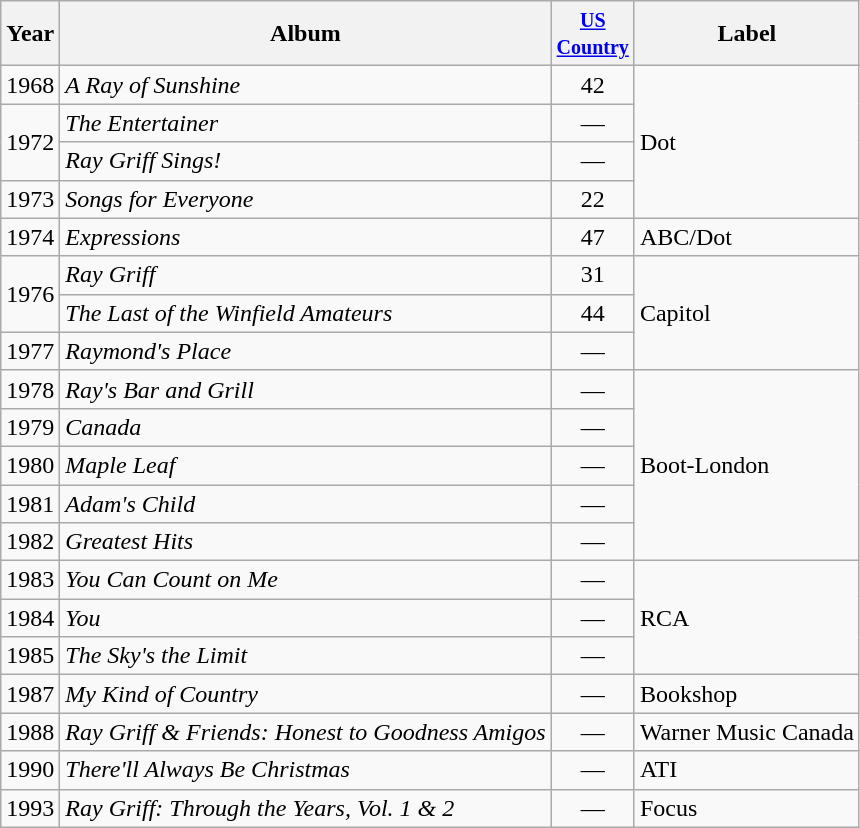<table class="wikitable">
<tr>
<th>Year</th>
<th>Album</th>
<th width=45><small><a href='#'>US Country</a></small></th>
<th>Label</th>
</tr>
<tr>
<td>1968</td>
<td><em>A Ray of Sunshine</em></td>
<td align="center">42</td>
<td rowspan=4>Dot</td>
</tr>
<tr>
<td rowspan=2>1972</td>
<td><em>The Entertainer</em></td>
<td align="center">—</td>
</tr>
<tr>
<td><em>Ray Griff Sings!</em></td>
<td align="center">—</td>
</tr>
<tr>
<td>1973</td>
<td><em>Songs for Everyone</em></td>
<td align="center">22</td>
</tr>
<tr>
<td>1974</td>
<td><em>Expressions</em></td>
<td align="center">47</td>
<td>ABC/Dot</td>
</tr>
<tr>
<td rowspan=2>1976</td>
<td><em>Ray Griff</em></td>
<td align="center">31</td>
<td rowspan=3>Capitol</td>
</tr>
<tr>
<td><em>The Last of the Winfield Amateurs</em></td>
<td align="center">44</td>
</tr>
<tr>
<td>1977</td>
<td><em>Raymond's Place</em></td>
<td align="center">—</td>
</tr>
<tr>
<td>1978</td>
<td><em>Ray's Bar and Grill</em></td>
<td align="center">—</td>
<td rowspan=5>Boot-London</td>
</tr>
<tr>
<td>1979</td>
<td><em>Canada</em></td>
<td align="center">—</td>
</tr>
<tr>
<td>1980</td>
<td><em>Maple Leaf</em></td>
<td align="center">—</td>
</tr>
<tr>
<td>1981</td>
<td><em>Adam's Child</em></td>
<td align="center">—</td>
</tr>
<tr>
<td>1982</td>
<td><em>Greatest Hits</em></td>
<td align="center">—</td>
</tr>
<tr>
<td>1983</td>
<td><em>You Can Count on Me</em></td>
<td align="center">—</td>
<td rowspan=3>RCA</td>
</tr>
<tr>
<td>1984</td>
<td><em>You</em></td>
<td align="center">—</td>
</tr>
<tr>
<td>1985</td>
<td><em>The Sky's the Limit</em></td>
<td align="center">—</td>
</tr>
<tr>
<td>1987</td>
<td><em>My Kind of Country</em></td>
<td align="center">—</td>
<td>Bookshop</td>
</tr>
<tr>
<td>1988</td>
<td><em>Ray Griff & Friends: Honest to Goodness Amigos</em></td>
<td align="center">—</td>
<td>Warner Music Canada</td>
</tr>
<tr>
<td>1990</td>
<td><em>There'll Always Be Christmas</em></td>
<td align="center">—</td>
<td>ATI</td>
</tr>
<tr>
<td>1993</td>
<td><em>Ray Griff: Through the Years, Vol. 1 & 2</em></td>
<td align="center">—</td>
<td>Focus</td>
</tr>
</table>
